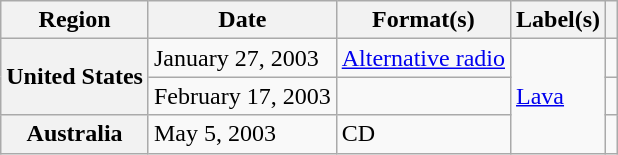<table class="wikitable plainrowheaders">
<tr>
<th scope="col">Region</th>
<th scope="col">Date</th>
<th scope="col">Format(s)</th>
<th scope="col">Label(s)</th>
<th scope="col"></th>
</tr>
<tr>
<th scope="row" rowspan="2">United States</th>
<td>January 27, 2003</td>
<td><a href='#'>Alternative radio</a></td>
<td rowspan="3"><a href='#'>Lava</a></td>
<td></td>
</tr>
<tr>
<td>February 17, 2003</td>
<td></td>
<td></td>
</tr>
<tr>
<th scope="row">Australia</th>
<td>May 5, 2003</td>
<td>CD</td>
<td></td>
</tr>
</table>
